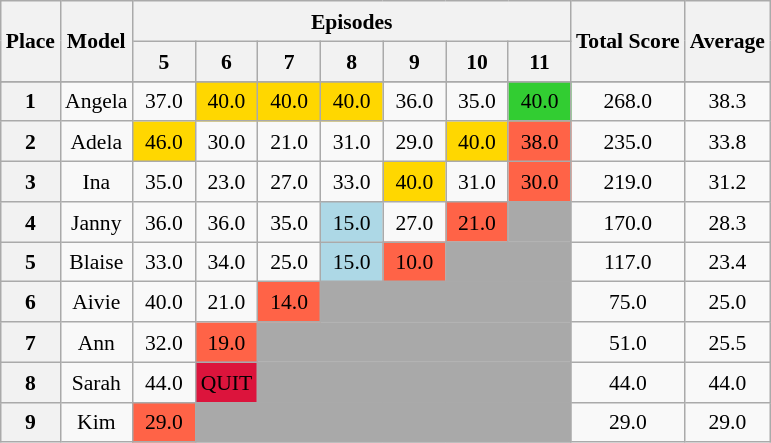<table style="text-align: center; font-size:90%; line-height:20px;" class="wikitable sortable">
<tr>
<th rowspan="2">Place</th>
<th rowspan="2">Model</th>
<th colspan="7">Episodes</th>
<th rowspan="2">Total Score</th>
<th rowspan="2">Average</th>
</tr>
<tr>
<th width="35">5</th>
<th width="35">6</th>
<th width="35">7</th>
<th width="35">8</th>
<th width="35">9</th>
<th width="35">10</th>
<th width="35">11</th>
</tr>
<tr>
</tr>
<tr>
<th>1</th>
<td>Angela</td>
<td>37.0</td>
<td style="background:gold;">40.0</td>
<td style="background:gold;">40.0</td>
<td style="background:gold;">40.0</td>
<td>36.0</td>
<td>35.0</td>
<td style="background:limegreen">40.0</td>
<td>268.0</td>
<td>38.3</td>
</tr>
<tr>
<th>2</th>
<td>Adela</td>
<td style="background:gold;">46.0</td>
<td>30.0</td>
<td>21.0</td>
<td>31.0</td>
<td>29.0</td>
<td style="background:gold;">40.0</td>
<td style="background:tomato">38.0</td>
<td>235.0</td>
<td>33.8</td>
</tr>
<tr>
<th>3</th>
<td>Ina</td>
<td>35.0</td>
<td>23.0</td>
<td>27.0</td>
<td>33.0</td>
<td style="background:gold;">40.0</td>
<td>31.0</td>
<td style="background:tomato">30.0</td>
<td>219.0</td>
<td>31.2</td>
</tr>
<tr>
<th>4</th>
<td>Janny</td>
<td>36.0</td>
<td>36.0</td>
<td>35.0</td>
<td style="background:lightblue;">15.0</td>
<td>27.0</td>
<td style="background:tomato;">21.0</td>
<td style="background:darkgray;" colspan="1"></td>
<td>170.0</td>
<td>28.3</td>
</tr>
<tr>
<th>5</th>
<td>Blaise</td>
<td>33.0</td>
<td>34.0</td>
<td>25.0</td>
<td style="background:lightblue;">15.0</td>
<td style="background:tomato;">10.0</td>
<td style="background:darkgray;" colspan="2"></td>
<td>117.0</td>
<td>23.4</td>
</tr>
<tr>
<th>6</th>
<td>Aivie</td>
<td>40.0</td>
<td>21.0</td>
<td style="background:tomato;">14.0</td>
<td style="background:darkgray;" colspan="4"></td>
<td>75.0</td>
<td>25.0</td>
</tr>
<tr>
<th>7</th>
<td>Ann</td>
<td>32.0</td>
<td style="background:tomato;">19.0</td>
<td style="background:darkgray;" colspan="5"></td>
<td>51.0</td>
<td>25.5</td>
</tr>
<tr>
<th>8</th>
<td>Sarah</td>
<td>44.0</td>
<td style="background:crimson;"><span>QUIT</span></td>
<td style="background:darkgray;" colspan="5"></td>
<td>44.0</td>
<td>44.0</td>
</tr>
<tr>
<th>9</th>
<td>Kim</td>
<td style="background:tomato;">29.0</td>
<td style="background:darkgray;" colspan="6"></td>
<td>29.0</td>
<td>29.0</td>
</tr>
</table>
